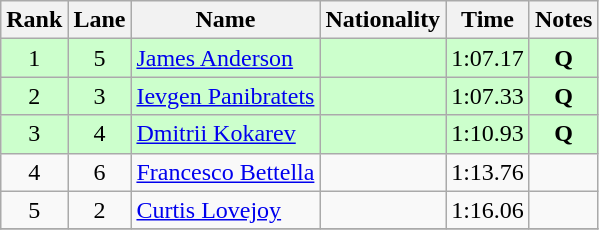<table class="wikitable">
<tr>
<th>Rank</th>
<th>Lane</th>
<th>Name</th>
<th>Nationality</th>
<th>Time</th>
<th>Notes</th>
</tr>
<tr bgcolor=ccffcc>
<td align=center>1</td>
<td align=center>5</td>
<td><a href='#'>James Anderson</a></td>
<td></td>
<td align=center>1:07.17</td>
<td align=center><strong>Q</strong></td>
</tr>
<tr bgcolor=ccffcc>
<td align=center>2</td>
<td align=center>3</td>
<td><a href='#'>Ievgen Panibratets</a></td>
<td></td>
<td align=center>1:07.33</td>
<td align=center><strong>Q</strong></td>
</tr>
<tr bgcolor=ccffcc>
<td align=center>3</td>
<td align=center>4</td>
<td><a href='#'>Dmitrii Kokarev</a></td>
<td></td>
<td align=center>1:10.93</td>
<td align=center><strong>Q</strong></td>
</tr>
<tr>
<td align=center>4</td>
<td align=center>6</td>
<td><a href='#'>Francesco Bettella</a></td>
<td></td>
<td align=center>1:13.76</td>
<td align=center></td>
</tr>
<tr>
<td align=center>5</td>
<td align=center>2</td>
<td><a href='#'>Curtis Lovejoy</a></td>
<td></td>
<td align=center>1:16.06</td>
<td align=center></td>
</tr>
<tr>
</tr>
</table>
